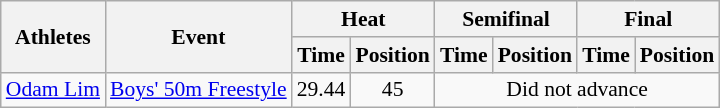<table class="wikitable" border="1" style="font-size:90%">
<tr>
<th rowspan=2>Athletes</th>
<th rowspan=2>Event</th>
<th colspan=2>Heat</th>
<th colspan=2>Semifinal</th>
<th colspan=2>Final</th>
</tr>
<tr>
<th>Time</th>
<th>Position</th>
<th>Time</th>
<th>Position</th>
<th>Time</th>
<th>Position</th>
</tr>
<tr>
<td rowspan=2><a href='#'>Odam Lim</a></td>
<td><a href='#'>Boys' 50m Freestyle</a></td>
<td align=center>29.44</td>
<td align=center>45</td>
<td colspan="4" align=center>Did not advance</td>
</tr>
</table>
